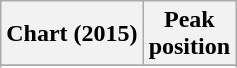<table class="wikitable sortable plainrowheaders">
<tr>
<th scope="col">Chart (2015)</th>
<th scope="col">Peak<br>position</th>
</tr>
<tr>
</tr>
<tr>
</tr>
<tr>
</tr>
<tr>
</tr>
<tr>
</tr>
<tr>
</tr>
<tr>
</tr>
<tr>
</tr>
<tr>
</tr>
<tr>
</tr>
<tr>
</tr>
<tr>
</tr>
<tr>
</tr>
<tr>
</tr>
<tr>
</tr>
<tr>
</tr>
<tr>
</tr>
<tr>
</tr>
<tr>
</tr>
</table>
